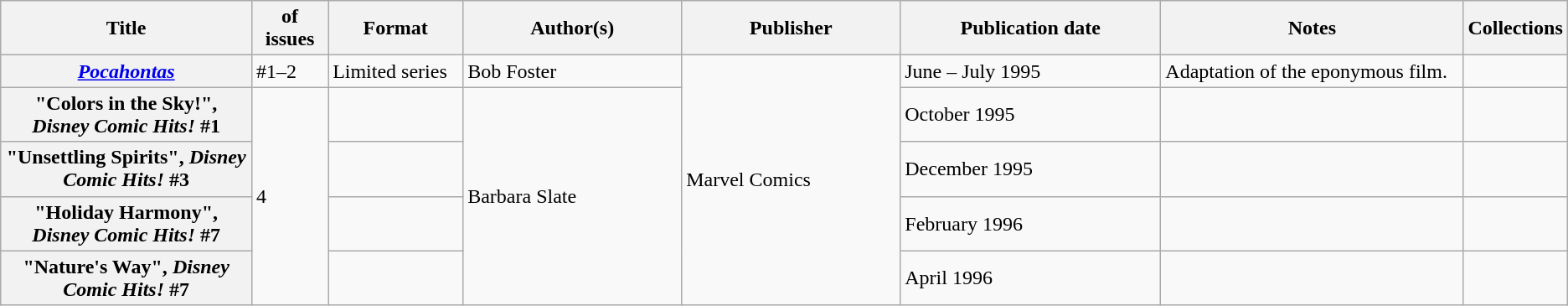<table class="wikitable">
<tr>
<th>Title</th>
<th style="width:40pt"> of issues</th>
<th style="width:75pt">Format</th>
<th style="width:125pt">Author(s)</th>
<th style="width:125pt">Publisher</th>
<th style="width:150pt">Publication date</th>
<th style="width:175pt">Notes</th>
<th>Collections</th>
</tr>
<tr>
<th><em><a href='#'>Pocahontas</a></em></th>
<td>#1–2</td>
<td>Limited series</td>
<td>Bob Foster</td>
<td rowspan="5">Marvel Comics</td>
<td>June – July 1995</td>
<td>Adaptation of the eponymous film.</td>
<td></td>
</tr>
<tr>
<th>"Colors in the Sky!", <em>Disney Comic Hits!</em> #1</th>
<td rowspan="4">4</td>
<td></td>
<td rowspan="4">Barbara Slate</td>
<td>October 1995</td>
<td></td>
<td></td>
</tr>
<tr>
<th>"Unsettling Spirits", <em>Disney Comic Hits!</em> #3</th>
<td></td>
<td>December 1995</td>
<td></td>
<td></td>
</tr>
<tr>
<th>"Holiday Harmony", <em>Disney Comic Hits!</em> #7</th>
<td></td>
<td>February 1996</td>
<td></td>
<td></td>
</tr>
<tr>
<th>"Nature's Way", <em>Disney Comic Hits!</em> #7</th>
<td></td>
<td>April 1996</td>
<td></td>
<td></td>
</tr>
</table>
